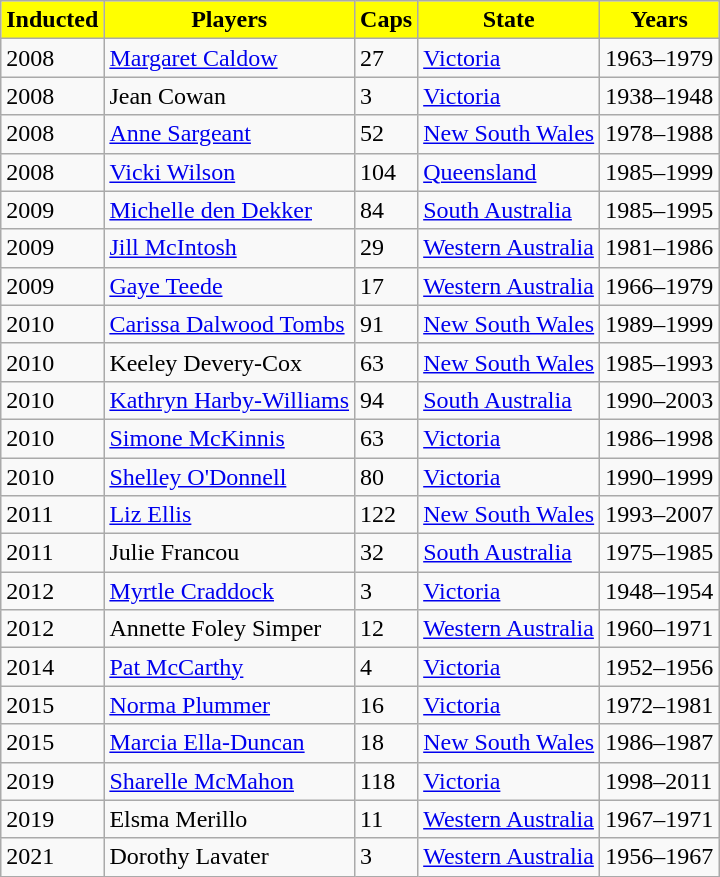<table class="wikitable collapsible" border="1">
<tr>
<th style="background:yellow;"><span>Inducted </span></th>
<th style="background:yellow;"><span>Players</span></th>
<th style="background:yellow;"><span>Caps</span></th>
<th style="background:yellow;"><span>State</span></th>
<th style="background:yellow;"><span>Years</span></th>
</tr>
<tr>
<td>2008</td>
<td><a href='#'>Margaret Caldow</a></td>
<td>27</td>
<td><a href='#'>Victoria</a></td>
<td>1963–1979</td>
</tr>
<tr>
<td>2008</td>
<td>Jean Cowan</td>
<td>3</td>
<td><a href='#'>Victoria</a></td>
<td>1938–1948</td>
</tr>
<tr>
<td>2008</td>
<td><a href='#'>Anne Sargeant</a></td>
<td>52</td>
<td><a href='#'>New South Wales</a></td>
<td>1978–1988</td>
</tr>
<tr>
<td>2008</td>
<td><a href='#'>Vicki Wilson</a></td>
<td>104</td>
<td><a href='#'>Queensland</a></td>
<td>1985–1999</td>
</tr>
<tr>
<td>2009</td>
<td><a href='#'>Michelle den Dekker</a></td>
<td>84</td>
<td><a href='#'>South Australia</a></td>
<td>1985–1995</td>
</tr>
<tr>
<td>2009</td>
<td><a href='#'>Jill McIntosh</a></td>
<td>29</td>
<td><a href='#'>Western Australia</a></td>
<td>1981–1986</td>
</tr>
<tr>
<td>2009</td>
<td><a href='#'>Gaye Teede</a></td>
<td>17</td>
<td><a href='#'>Western Australia</a></td>
<td>1966–1979</td>
</tr>
<tr>
<td>2010</td>
<td><a href='#'>Carissa Dalwood Tombs</a></td>
<td>91</td>
<td><a href='#'>New South Wales</a></td>
<td>1989–1999</td>
</tr>
<tr>
<td>2010</td>
<td>Keeley Devery-Cox</td>
<td>63</td>
<td><a href='#'>New South Wales</a></td>
<td>1985–1993</td>
</tr>
<tr>
<td>2010</td>
<td><a href='#'>Kathryn Harby-Williams</a></td>
<td>94</td>
<td><a href='#'>South Australia</a></td>
<td>1990–2003</td>
</tr>
<tr>
<td>2010</td>
<td><a href='#'>Simone McKinnis</a></td>
<td>63</td>
<td><a href='#'>Victoria</a></td>
<td>1986–1998</td>
</tr>
<tr>
<td>2010</td>
<td><a href='#'>Shelley O'Donnell</a></td>
<td>80</td>
<td><a href='#'>Victoria</a></td>
<td>1990–1999</td>
</tr>
<tr>
<td>2011</td>
<td><a href='#'>Liz Ellis</a></td>
<td>122</td>
<td><a href='#'>New South Wales</a></td>
<td>1993–2007</td>
</tr>
<tr>
<td>2011</td>
<td>Julie Francou</td>
<td>32</td>
<td><a href='#'>South Australia</a></td>
<td>1975–1985</td>
</tr>
<tr>
<td>2012</td>
<td><a href='#'>Myrtle Craddock</a></td>
<td>3</td>
<td><a href='#'>Victoria</a></td>
<td>1948–1954</td>
</tr>
<tr>
<td>2012</td>
<td>Annette Foley Simper</td>
<td>12</td>
<td><a href='#'>Western Australia</a></td>
<td>1960–1971</td>
</tr>
<tr>
<td>2014</td>
<td><a href='#'>Pat McCarthy</a></td>
<td>4</td>
<td><a href='#'>Victoria</a></td>
<td>1952–1956</td>
</tr>
<tr>
<td>2015</td>
<td><a href='#'>Norma Plummer</a></td>
<td>16</td>
<td><a href='#'>Victoria</a></td>
<td>1972–1981</td>
</tr>
<tr>
<td>2015</td>
<td><a href='#'>Marcia Ella-Duncan</a></td>
<td>18</td>
<td><a href='#'>New South Wales</a></td>
<td>1986–1987</td>
</tr>
<tr>
<td>2019</td>
<td><a href='#'>Sharelle McMahon</a></td>
<td>118</td>
<td><a href='#'>Victoria</a></td>
<td>1998–2011</td>
</tr>
<tr>
<td>2019</td>
<td>Elsma Merillo</td>
<td>11</td>
<td><a href='#'>Western Australia</a></td>
<td>1967–1971</td>
</tr>
<tr>
<td>2021</td>
<td>Dorothy Lavater</td>
<td>3</td>
<td><a href='#'>Western Australia</a></td>
<td>1956–1967</td>
</tr>
</table>
